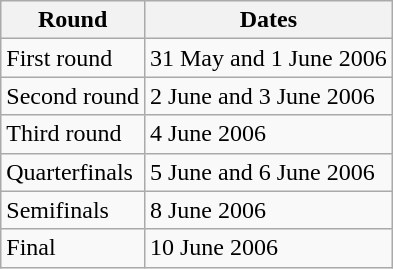<table class="wikitable">
<tr>
<th>Round</th>
<th>Dates</th>
</tr>
<tr>
<td>First round</td>
<td>31 May and 1 June 2006</td>
</tr>
<tr>
<td>Second round</td>
<td>2 June and 3 June 2006</td>
</tr>
<tr>
<td>Third round</td>
<td>4 June 2006</td>
</tr>
<tr>
<td>Quarterfinals</td>
<td>5 June and 6 June 2006</td>
</tr>
<tr>
<td>Semifinals</td>
<td>8 June 2006</td>
</tr>
<tr>
<td>Final</td>
<td>10 June 2006</td>
</tr>
</table>
